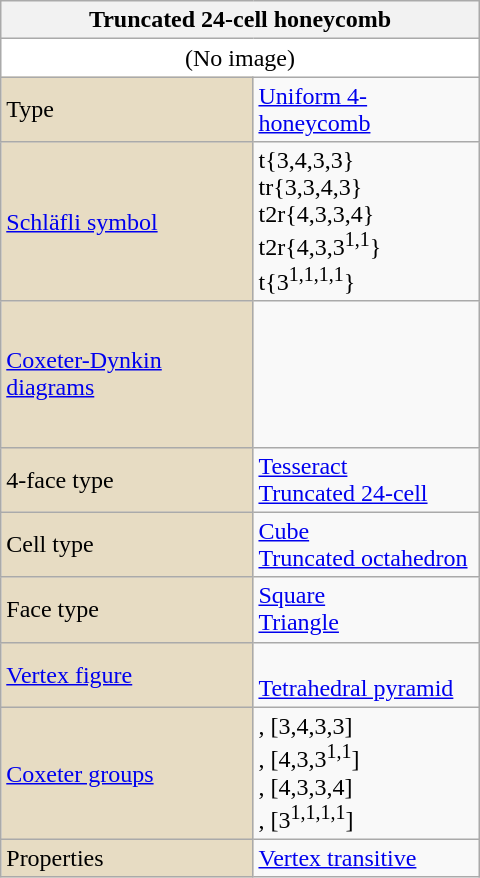<table class="wikitable" align="right" style="margin-left:10px" width="320">
<tr>
<th bgcolor=#e7dcc3 colspan=2>Truncated 24-cell honeycomb</th>
</tr>
<tr>
<td bgcolor=#ffffff align=center colspan=2>(No image)</td>
</tr>
<tr>
<td bgcolor=#e7dcc3>Type</td>
<td><a href='#'>Uniform 4-honeycomb</a></td>
</tr>
<tr>
<td bgcolor=#e7dcc3><a href='#'>Schläfli symbol</a></td>
<td>t{3,4,3,3}<br>tr{3,3,4,3}<br>t2r{4,3,3,4}<br>t2r{4,3,3<sup>1,1</sup>}<br>t{3<sup>1,1,1,1</sup>}</td>
</tr>
<tr>
<td bgcolor=#e7dcc3><a href='#'>Coxeter-Dynkin diagrams</a></td>
<td><br><br>
<br>
<br>
<br>
</td>
</tr>
<tr>
<td bgcolor=#e7dcc3>4-face type</td>
<td><a href='#'>Tesseract</a> <br><a href='#'>Truncated 24-cell</a> </td>
</tr>
<tr>
<td bgcolor=#e7dcc3>Cell type</td>
<td><a href='#'>Cube</a> <br><a href='#'>Truncated octahedron</a> </td>
</tr>
<tr>
<td bgcolor=#e7dcc3>Face type</td>
<td><a href='#'>Square</a><br><a href='#'>Triangle</a></td>
</tr>
<tr>
<td bgcolor=#e7dcc3><a href='#'>Vertex figure</a></td>
<td><br><a href='#'>Tetrahedral pyramid</a></td>
</tr>
<tr>
<td bgcolor=#e7dcc3><a href='#'>Coxeter groups</a></td>
<td>, [3,4,3,3]<br>, [4,3,3<sup>1,1</sup>]<br>, [4,3,3,4]<br>, [3<sup>1,1,1,1</sup>]</td>
</tr>
<tr>
<td bgcolor=#e7dcc3>Properties</td>
<td><a href='#'>Vertex transitive</a></td>
</tr>
</table>
